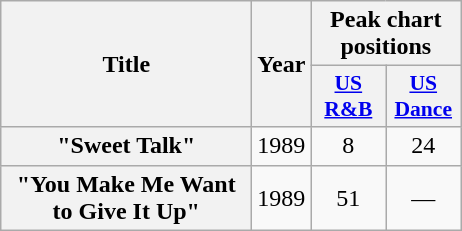<table class="wikitable plainrowheaders" style="text-align:center;">
<tr>
<th scope="col" rowspan="2" style="width:10em;">Title</th>
<th scope="col" rowspan="2">Year</th>
<th scope="col" colspan="2">Peak chart positions</th>
</tr>
<tr>
<th scope="col" style="width:3em;font-size:90%;"><a href='#'>US<br>R&B</a></th>
<th scope="col" style="width:3em;font-size:90%;"><a href='#'>US<br>Dance</a></th>
</tr>
<tr>
<th scope="row">"Sweet Talk"</th>
<td>1989</td>
<td>8</td>
<td>24</td>
</tr>
<tr>
<th scope="row">"You Make Me Want to Give It Up"</th>
<td>1989</td>
<td>51</td>
<td>—</td>
</tr>
</table>
